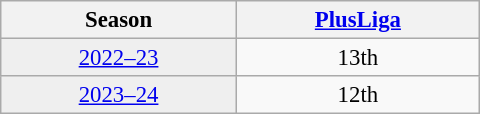<table class="wikitable" style="font-size:95%; text-align:center">
<tr>
<th width=150px>Season</th>
<th width=155px><a href='#'>PlusLiga</a></th>
</tr>
<tr>
<td bgcolor=#efefef><a href='#'>2022–23</a></td>
<td align=center>13th</td>
</tr>
<tr>
<td bgcolor=#efefef><a href='#'>2023–24</a></td>
<td align=center>12th</td>
</tr>
</table>
